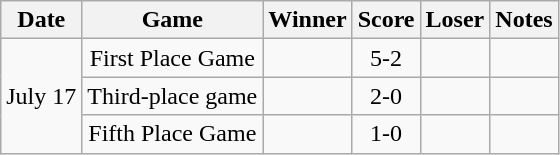<table class="wikitable">
<tr>
<th>Date</th>
<th>Game</th>
<th>Winner</th>
<th>Score</th>
<th>Loser</th>
<th>Notes</th>
</tr>
<tr align=center>
<td rowspan=3>July 17</td>
<td>First Place Game</td>
<td></td>
<td>5-2</td>
<td></td>
<td></td>
</tr>
<tr align=center>
<td>Third-place game</td>
<td></td>
<td>2-0</td>
<td></td>
<td></td>
</tr>
<tr align=center>
<td>Fifth Place Game</td>
<td></td>
<td>1-0</td>
<td></td>
<td></td>
</tr>
</table>
